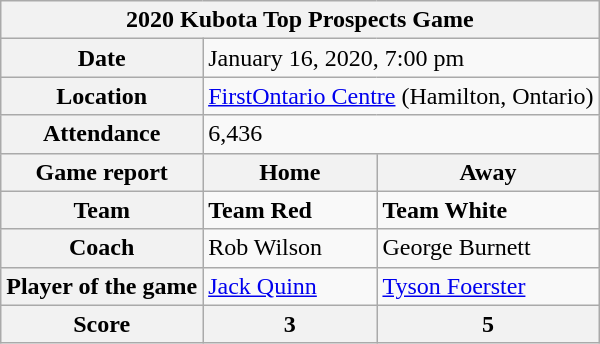<table class="wikitable">
<tr>
<th colspan="3">2020 Kubota Top Prospects Game</th>
</tr>
<tr>
<th>Date</th>
<td colspan="2">January 16, 2020, 7:00 pm</td>
</tr>
<tr>
<th>Location</th>
<td colspan="2"><a href='#'>FirstOntario Centre</a> (Hamilton, Ontario)</td>
</tr>
<tr>
<th>Attendance</th>
<td colspan="2">6,436</td>
</tr>
<tr>
<th>Game report</th>
<th>Home</th>
<th>Away</th>
</tr>
<tr>
<th>Team</th>
<td><strong>Team Red</strong></td>
<td><strong>Team White</strong></td>
</tr>
<tr>
<th>Coach</th>
<td>Rob Wilson</td>
<td>George Burnett</td>
</tr>
<tr>
<th>Player of the game</th>
<td><a href='#'>Jack Quinn</a></td>
<td><a href='#'>Tyson Foerster</a></td>
</tr>
<tr>
<th>Score</th>
<th>3</th>
<th>5</th>
</tr>
</table>
